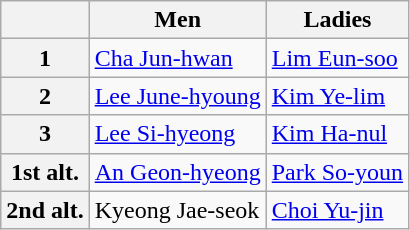<table class="wikitable">
<tr>
<th></th>
<th>Men</th>
<th>Ladies</th>
</tr>
<tr>
<th>1</th>
<td><a href='#'>Cha Jun-hwan</a></td>
<td><a href='#'>Lim Eun-soo</a></td>
</tr>
<tr>
<th>2</th>
<td><a href='#'>Lee June-hyoung</a></td>
<td><a href='#'>Kim Ye-lim</a></td>
</tr>
<tr>
<th>3</th>
<td><a href='#'>Lee Si-hyeong</a></td>
<td><a href='#'>Kim Ha-nul</a></td>
</tr>
<tr>
<th>1st alt.</th>
<td><a href='#'>An Geon-hyeong</a></td>
<td><a href='#'>Park So-youn</a></td>
</tr>
<tr>
<th>2nd alt.</th>
<td>Kyeong Jae-seok</td>
<td><a href='#'>Choi Yu-jin</a></td>
</tr>
</table>
